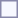<table style="border:1px solid #8888aa; background-color:#f7f8ff; padding:5px; font-size:95%; margin: 0px 12px 12px 0px;">
<tr style="text-align:center;">
</tr>
</table>
